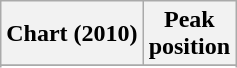<table class="wikitable sortable plainrowheaders" style="text-align:center;" border="1">
<tr>
<th scope="col">Chart (2010)</th>
<th scope="col">Peak<br>position</th>
</tr>
<tr>
</tr>
<tr>
</tr>
<tr>
</tr>
</table>
